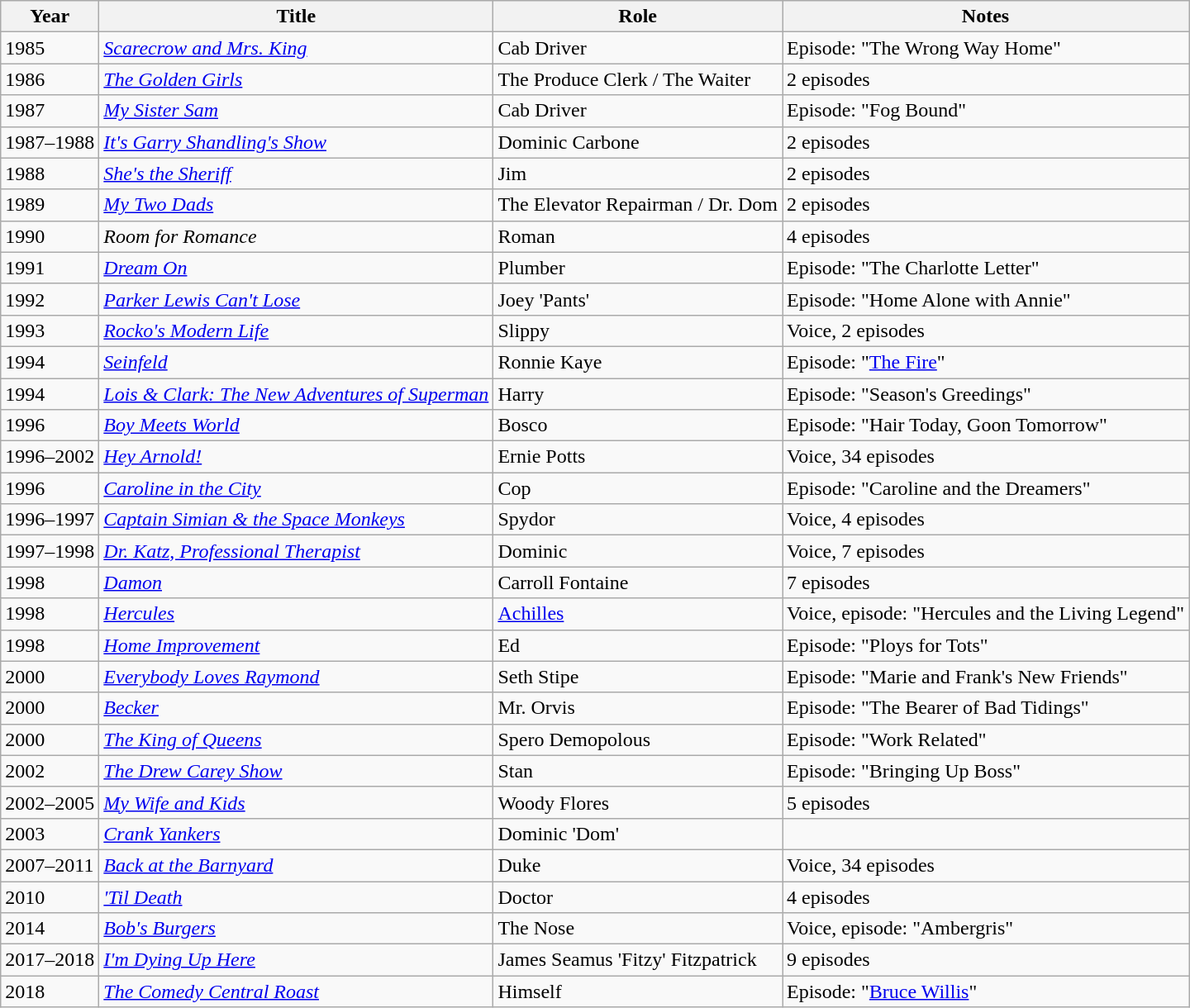<table class="wikitable sortable">
<tr>
<th>Year</th>
<th>Title</th>
<th>Role</th>
<th>Notes</th>
</tr>
<tr>
<td>1985</td>
<td><em><a href='#'>Scarecrow and Mrs. King</a></em></td>
<td>Cab Driver</td>
<td>Episode: "The Wrong Way Home"</td>
</tr>
<tr>
<td>1986</td>
<td><em><a href='#'>The Golden Girls</a></em></td>
<td>The Produce Clerk / The Waiter</td>
<td>2 episodes</td>
</tr>
<tr>
<td>1987</td>
<td><em><a href='#'>My Sister Sam</a></em></td>
<td>Cab Driver</td>
<td>Episode: "Fog Bound"</td>
</tr>
<tr>
<td>1987–1988</td>
<td><em><a href='#'>It's Garry Shandling's Show</a></em></td>
<td>Dominic Carbone</td>
<td>2 episodes</td>
</tr>
<tr>
<td>1988</td>
<td><em><a href='#'>She's the Sheriff</a></em></td>
<td>Jim</td>
<td>2 episodes</td>
</tr>
<tr>
<td>1989</td>
<td><em><a href='#'>My Two Dads</a></em></td>
<td>The Elevator Repairman / Dr. Dom</td>
<td>2 episodes</td>
</tr>
<tr>
<td>1990</td>
<td><em>Room for Romance</em></td>
<td>Roman</td>
<td>4 episodes</td>
</tr>
<tr>
<td>1991</td>
<td><em><a href='#'>Dream On</a></em></td>
<td>Plumber</td>
<td>Episode: "The Charlotte Letter"</td>
</tr>
<tr>
<td>1992</td>
<td><em><a href='#'>Parker Lewis Can't Lose</a></em></td>
<td>Joey 'Pants'</td>
<td>Episode: "Home Alone with Annie"</td>
</tr>
<tr>
<td>1993</td>
<td><em><a href='#'>Rocko's Modern Life</a></em></td>
<td>Slippy</td>
<td>Voice, 2 episodes</td>
</tr>
<tr>
<td>1994</td>
<td><em><a href='#'>Seinfeld</a></em></td>
<td>Ronnie Kaye</td>
<td>Episode: "<a href='#'>The Fire</a>"</td>
</tr>
<tr>
<td>1994</td>
<td><em><a href='#'>Lois & Clark: The New Adventures of Superman</a></em></td>
<td>Harry</td>
<td>Episode: "Season's Greedings"</td>
</tr>
<tr>
<td>1996</td>
<td><em><a href='#'>Boy Meets World</a></em></td>
<td>Bosco</td>
<td>Episode: "Hair Today, Goon Tomorrow"</td>
</tr>
<tr>
<td>1996–2002</td>
<td><em><a href='#'>Hey Arnold!</a></em></td>
<td>Ernie Potts</td>
<td>Voice, 34 episodes</td>
</tr>
<tr>
<td>1996</td>
<td><em><a href='#'>Caroline in the City</a></em></td>
<td>Cop</td>
<td>Episode: "Caroline and the Dreamers"</td>
</tr>
<tr>
<td>1996–1997</td>
<td><em><a href='#'>Captain Simian & the Space Monkeys</a></em></td>
<td>Spydor</td>
<td>Voice, 4 episodes</td>
</tr>
<tr>
<td>1997–1998</td>
<td><em><a href='#'>Dr. Katz, Professional Therapist</a></em></td>
<td>Dominic</td>
<td>Voice, 7 episodes</td>
</tr>
<tr>
<td>1998</td>
<td><em><a href='#'>Damon</a></em></td>
<td>Carroll Fontaine</td>
<td>7 episodes</td>
</tr>
<tr>
<td>1998</td>
<td><em><a href='#'>Hercules</a></em></td>
<td><a href='#'>Achilles</a></td>
<td>Voice, episode: "Hercules and the Living Legend"</td>
</tr>
<tr>
<td>1998</td>
<td><em><a href='#'>Home Improvement</a></em></td>
<td>Ed</td>
<td>Episode: "Ploys for Tots"</td>
</tr>
<tr>
<td>2000</td>
<td><em><a href='#'>Everybody Loves Raymond</a></em></td>
<td>Seth Stipe</td>
<td>Episode: "Marie and Frank's New Friends"</td>
</tr>
<tr>
<td>2000</td>
<td><em><a href='#'>Becker</a></em></td>
<td>Mr. Orvis</td>
<td>Episode: "The Bearer of Bad Tidings"</td>
</tr>
<tr>
<td>2000</td>
<td><em><a href='#'>The King of Queens</a></em></td>
<td>Spero Demopolous</td>
<td>Episode: "Work Related"</td>
</tr>
<tr>
<td>2002</td>
<td><em><a href='#'>The Drew Carey Show</a></em></td>
<td>Stan</td>
<td>Episode: "Bringing Up Boss"</td>
</tr>
<tr>
<td>2002–2005</td>
<td><em><a href='#'>My Wife and Kids</a></em></td>
<td>Woody Flores</td>
<td>5 episodes</td>
</tr>
<tr>
<td>2003</td>
<td><em><a href='#'>Crank Yankers</a></em></td>
<td>Dominic 'Dom'</td>
<td></td>
</tr>
<tr>
<td>2007–2011</td>
<td><em><a href='#'>Back at the Barnyard</a></em></td>
<td>Duke</td>
<td>Voice, 34 episodes</td>
</tr>
<tr>
<td>2010</td>
<td><em><a href='#'>'Til Death</a></em></td>
<td>Doctor</td>
<td>4 episodes</td>
</tr>
<tr>
<td>2014</td>
<td><em><a href='#'>Bob's Burgers</a></em></td>
<td>The Nose</td>
<td>Voice, episode: "Ambergris"</td>
</tr>
<tr>
<td>2017–2018</td>
<td><em><a href='#'>I'm Dying Up Here</a></em></td>
<td>James Seamus 'Fitzy' Fitzpatrick</td>
<td>9 episodes</td>
</tr>
<tr>
<td>2018</td>
<td><em><a href='#'>The Comedy Central Roast</a></em></td>
<td>Himself</td>
<td>Episode: "<a href='#'>Bruce Willis</a>"</td>
</tr>
</table>
